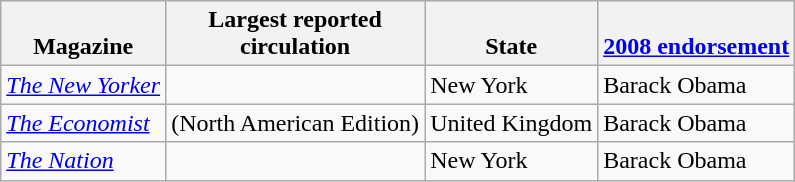<table class="wikitable sortable">
<tr valign=bottom>
<th>Magazine</th>
<th>Largest reported<br>circulation</th>
<th>State</th>
<th><a href='#'>2008 endorsement</a></th>
</tr>
<tr>
<td><em><a href='#'>The New Yorker</a></em></td>
<td></td>
<td>New York</td>
<td>Barack Obama</td>
</tr>
<tr>
<td><em><a href='#'>The Economist</a></em></td>
<td> (North American Edition)</td>
<td>United Kingdom</td>
<td>Barack Obama</td>
</tr>
<tr>
<td><em><a href='#'>The Nation</a></em></td>
<td></td>
<td>New York</td>
<td>Barack Obama</td>
</tr>
</table>
